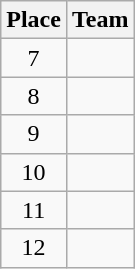<table class="wikitable" style="text-align:center; padding-bottom:0;">
<tr>
<th>Place</th>
<th style="text-align:left;">Team</th>
</tr>
<tr>
<td>7</td>
<td align=left></td>
</tr>
<tr>
<td>8</td>
<td align=left></td>
</tr>
<tr>
<td>9</td>
<td align=left></td>
</tr>
<tr>
<td>10</td>
<td align=left></td>
</tr>
<tr>
<td>11</td>
<td align=left></td>
</tr>
<tr>
<td>12</td>
<td align=left></td>
</tr>
</table>
